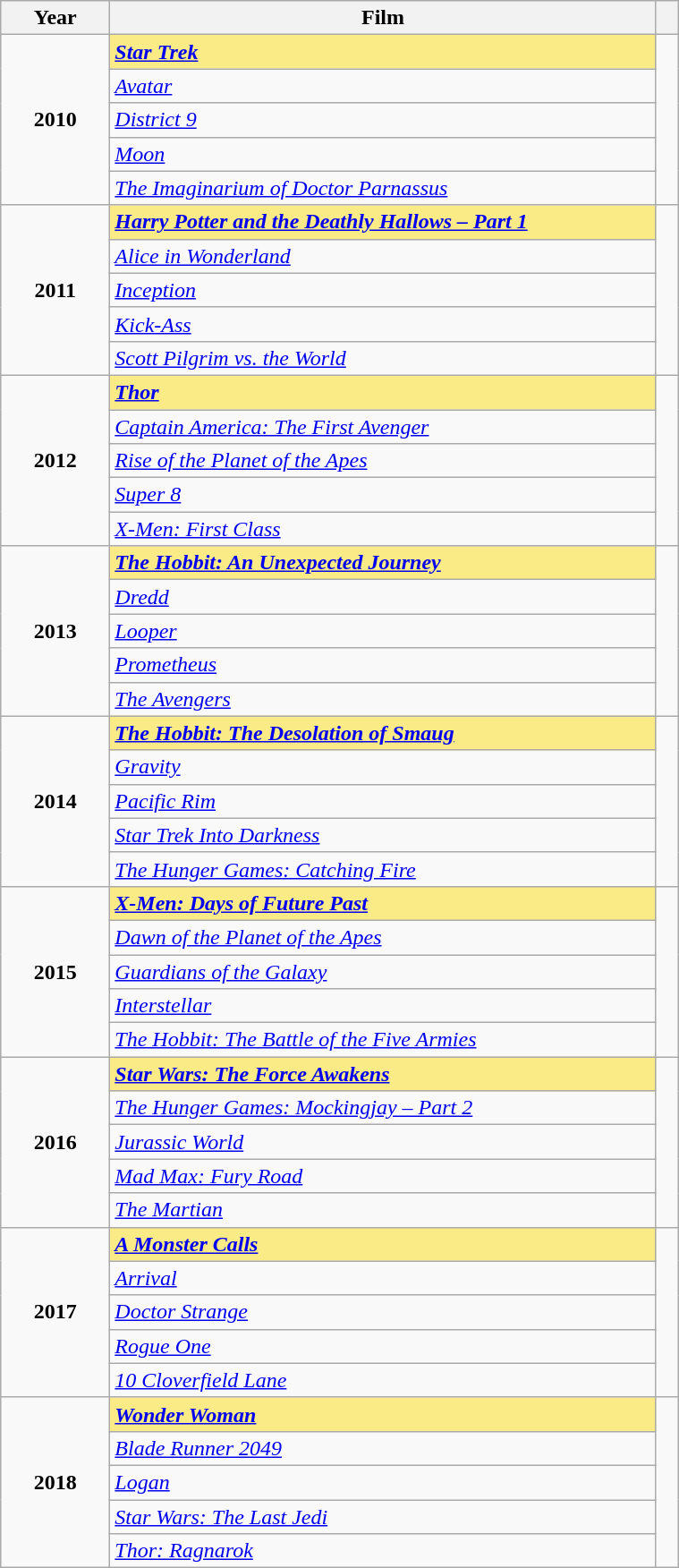<table class="wikitable" style="width:40%;">
<tr>
<th style="width:10%;">Year</th>
<th style="width:50%;">Film</th>
<th style="width:2%;"></th>
</tr>
<tr>
<td rowspan="5" style="text-align:center"><strong>2010<br> </strong></td>
<td style="background:#FAEB86"><strong><em><a href='#'>Star Trek</a></em></strong></td>
<td rowspan="5" style="text-align:center"></td>
</tr>
<tr>
<td><em><a href='#'>Avatar</a></em></td>
</tr>
<tr>
<td><em><a href='#'>District 9</a></em></td>
</tr>
<tr>
<td><em><a href='#'>Moon</a></em></td>
</tr>
<tr>
<td><em><a href='#'>The Imaginarium of Doctor Parnassus</a></em></td>
</tr>
<tr>
<td rowspan="5" style="text-align:center"><strong>2011<br> </strong></td>
<td style="background:#FAEB86"><strong><em><a href='#'>Harry Potter and the Deathly Hallows – Part 1</a></em></strong></td>
<td rowspan="5" style="text-align:center"></td>
</tr>
<tr>
<td><em><a href='#'>Alice in Wonderland</a></em></td>
</tr>
<tr>
<td><em><a href='#'>Inception</a></em></td>
</tr>
<tr>
<td><em><a href='#'>Kick-Ass</a></em></td>
</tr>
<tr>
<td><em><a href='#'>Scott Pilgrim vs. the World</a></em></td>
</tr>
<tr>
<td rowspan="5" style="text-align:center"><strong>2012<br> </strong></td>
<td style="background:#FAEB86"><strong><em><a href='#'>Thor</a></em></strong></td>
<td rowspan="5" style="text-align:center"></td>
</tr>
<tr>
<td><em><a href='#'>Captain America: The First Avenger</a></em></td>
</tr>
<tr>
<td><em><a href='#'>Rise of the Planet of the Apes</a></em></td>
</tr>
<tr>
<td><em><a href='#'>Super 8</a></em></td>
</tr>
<tr>
<td><em><a href='#'>X-Men: First Class</a></em></td>
</tr>
<tr>
<td rowspan="5" style="text-align:center"><strong>2013<br> </strong></td>
<td style="background:#FAEB86"><strong><em><a href='#'>The Hobbit: An Unexpected Journey</a></em></strong></td>
<td rowspan="5" style="text-align:center"></td>
</tr>
<tr>
<td><em><a href='#'>Dredd</a></em></td>
</tr>
<tr>
<td><em><a href='#'>Looper</a></em></td>
</tr>
<tr>
<td><em><a href='#'>Prometheus</a></em></td>
</tr>
<tr>
<td><em><a href='#'>The Avengers</a></em></td>
</tr>
<tr>
<td rowspan="5" style="text-align:center"><strong>2014<br> </strong></td>
<td style="background:#FAEB86"><strong><em><a href='#'>The Hobbit: The Desolation of Smaug</a></em></strong></td>
<td rowspan="5" style="text-align:center"></td>
</tr>
<tr>
<td><em><a href='#'>Gravity</a></em></td>
</tr>
<tr>
<td><em><a href='#'>Pacific Rim</a></em></td>
</tr>
<tr>
<td><em><a href='#'>Star Trek Into Darkness</a></em></td>
</tr>
<tr>
<td><em><a href='#'>The Hunger Games: Catching Fire</a></em></td>
</tr>
<tr>
<td rowspan="5" style="text-align:center"><strong>2015<br> </strong></td>
<td style="background:#FAEB86"><strong><em><a href='#'>X-Men: Days of Future Past</a></em></strong></td>
<td rowspan="5" style="text-align:center"></td>
</tr>
<tr>
<td><em><a href='#'>Dawn of the Planet of the Apes</a></em></td>
</tr>
<tr>
<td><em><a href='#'>Guardians of the Galaxy</a></em></td>
</tr>
<tr>
<td><em><a href='#'>Interstellar</a></em></td>
</tr>
<tr>
<td><em><a href='#'>The Hobbit: The Battle of the Five Armies</a></em></td>
</tr>
<tr>
<td rowspan="5" style="text-align:center"><strong>2016<br> </strong></td>
<td style="background:#FAEB86"><strong><em><a href='#'>Star Wars: The Force Awakens</a></em></strong></td>
<td rowspan="5" style="text-align:center"></td>
</tr>
<tr>
<td><em><a href='#'>The Hunger Games: Mockingjay – Part 2</a></em></td>
</tr>
<tr>
<td><em><a href='#'>Jurassic World</a></em></td>
</tr>
<tr>
<td><em><a href='#'>Mad Max: Fury Road</a></em></td>
</tr>
<tr>
<td><em><a href='#'>The Martian</a></em></td>
</tr>
<tr>
<td rowspan="5" style="text-align:center"><strong>2017<br> </strong></td>
<td style="background:#FAEB86"><strong><em><a href='#'>A Monster Calls</a></em></strong></td>
<td rowspan="5" style="text-align:center"></td>
</tr>
<tr>
<td><em><a href='#'>Arrival</a></em></td>
</tr>
<tr>
<td><em><a href='#'>Doctor Strange</a></em></td>
</tr>
<tr>
<td><em><a href='#'>Rogue One</a></em></td>
</tr>
<tr>
<td><em><a href='#'>10 Cloverfield Lane</a></em></td>
</tr>
<tr>
<td rowspan="5" style="text-align:center"><strong>2018<br> </strong></td>
<td style="background:#FAEB86"><strong><em><a href='#'>Wonder Woman</a></em></strong></td>
<td rowspan="5" style="text-align:center"></td>
</tr>
<tr>
<td><em><a href='#'>Blade Runner 2049</a></em></td>
</tr>
<tr>
<td><em><a href='#'>Logan</a></em></td>
</tr>
<tr>
<td><em><a href='#'>Star Wars: The Last Jedi</a></em></td>
</tr>
<tr>
<td><em><a href='#'>Thor: Ragnarok</a></em></td>
</tr>
</table>
